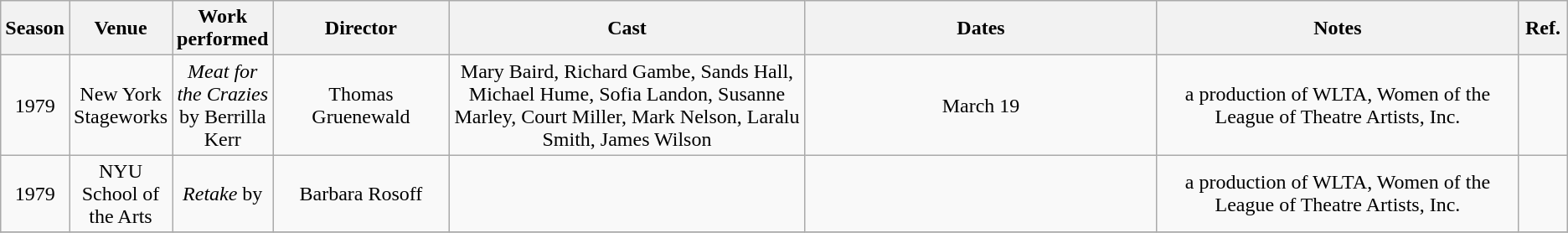<table class="wikitable mw-collapsible"class="wikitable mw-collapsible" style="text-align:center;">
<tr>
<th width="44">Season</th>
<th width="44">Venue</th>
<th width="44">Work performed</th>
<th width="154">Director</th>
<th width="363" class="unsortable">Cast</th>
<th width="363" class="unsortable">Dates</th>
<th width="363" class="unsortable">Notes</th>
<th width="33" class="unsortable">Ref.</th>
</tr>
<tr>
<td rowspan="1">1979</td>
<td>New York Stageworks</td>
<td><em>Meat for the Crazies</em> by Berrilla Kerr</td>
<td>Thomas Gruenewald</td>
<td>Mary Baird, Richard Gambe, Sands Hall, Michael Hume, Sofia Landon, Susanne Marley, Court Miller, Mark Nelson, Laralu Smith, James Wilson</td>
<td>March 19</td>
<td>a production of WLTA, Women of the League of Theatre Artists, Inc.</td>
<td></td>
</tr>
<tr>
<td rowspan="1">1979</td>
<td>NYU School of the Arts</td>
<td><em>Retake</em> by</td>
<td>Barbara Rosoff</td>
<td></td>
<td></td>
<td>a production of WLTA, Women of the League of Theatre Artists, Inc.</td>
<td></td>
</tr>
<tr>
</tr>
</table>
